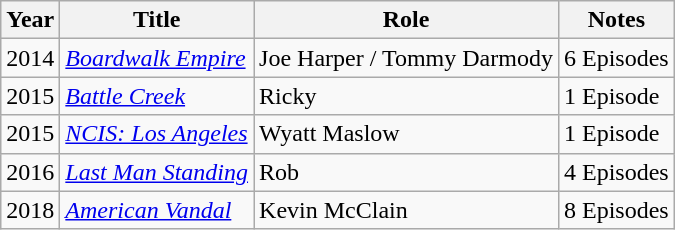<table class="wikitable sortable">
<tr>
<th>Year</th>
<th>Title</th>
<th>Role</th>
<th>Notes</th>
</tr>
<tr>
<td>2014</td>
<td><em><a href='#'>Boardwalk Empire</a></em></td>
<td>Joe Harper / Tommy Darmody</td>
<td>6 Episodes</td>
</tr>
<tr>
<td>2015</td>
<td><em><a href='#'>Battle Creek</a></em></td>
<td>Ricky</td>
<td>1 Episode</td>
</tr>
<tr>
<td>2015</td>
<td><em><a href='#'>NCIS: Los Angeles</a></em></td>
<td>Wyatt Maslow</td>
<td>1 Episode</td>
</tr>
<tr>
<td>2016</td>
<td><em><a href='#'>Last Man Standing</a></em></td>
<td>Rob</td>
<td>4 Episodes</td>
</tr>
<tr>
<td>2018</td>
<td><em><a href='#'>American Vandal</a></em></td>
<td>Kevin McClain</td>
<td>8 Episodes</td>
</tr>
</table>
